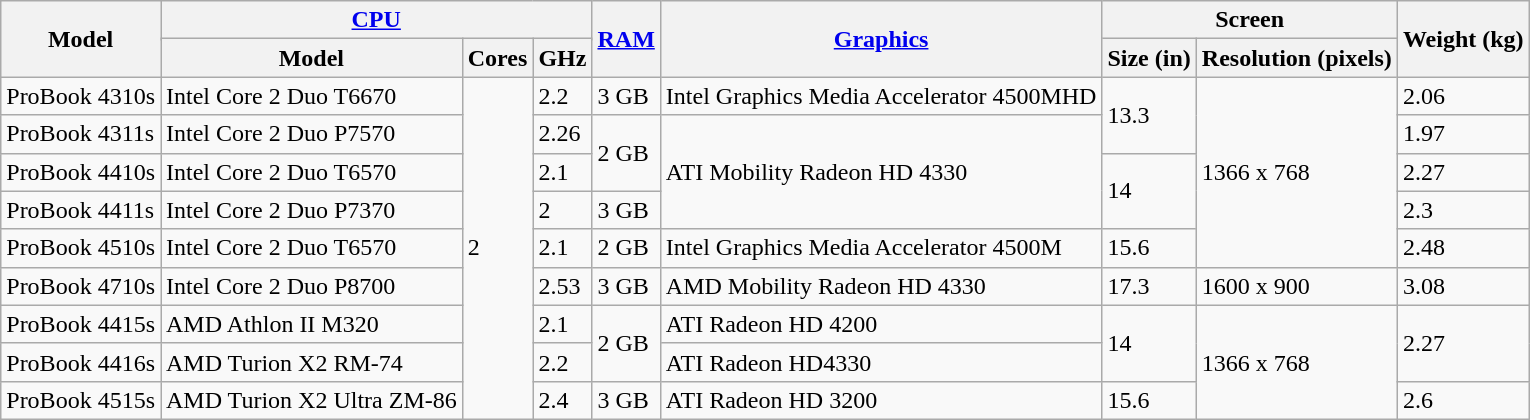<table class="wikitable">
<tr>
<th rowspan="3">Model</th>
<th colspan="3" rowspan="2"><a href='#'>CPU</a></th>
<th rowspan="3"><a href='#'>RAM</a></th>
<th rowspan="3"><a href='#'>Graphics</a></th>
<th colspan="2">Screen</th>
<th rowspan="3">Weight (kg)</th>
</tr>
<tr>
<th rowspan="2">Size (in)</th>
<th rowspan="2">Resolution (pixels)</th>
</tr>
<tr>
<th>Model</th>
<th>Cores</th>
<th>GHz</th>
</tr>
<tr>
<td>ProBook 4310s</td>
<td>Intel Core 2 Duo T6670</td>
<td rowspan="9">2</td>
<td>2.2</td>
<td>3 GB</td>
<td>Intel Graphics Media Accelerator 4500MHD</td>
<td rowspan="2">13.3</td>
<td rowspan="5">1366 x 768</td>
<td>2.06</td>
</tr>
<tr>
<td>ProBook 4311s</td>
<td>Intel Core 2 Duo P7570</td>
<td>2.26</td>
<td rowspan="2">2 GB</td>
<td rowspan="3">ATI Mobility Radeon HD 4330</td>
<td>1.97</td>
</tr>
<tr>
<td>ProBook 4410s</td>
<td>Intel Core 2 Duo T6570</td>
<td>2.1</td>
<td rowspan="2">14</td>
<td>2.27</td>
</tr>
<tr>
<td>ProBook 4411s</td>
<td>Intel Core 2 Duo P7370</td>
<td>2</td>
<td>3 GB</td>
<td>2.3</td>
</tr>
<tr>
<td>ProBook 4510s</td>
<td>Intel Core 2 Duo T6570</td>
<td>2.1</td>
<td>2 GB</td>
<td>Intel Graphics Media Accelerator 4500M</td>
<td>15.6</td>
<td>2.48</td>
</tr>
<tr>
<td>ProBook 4710s</td>
<td>Intel Core 2 Duo P8700</td>
<td>2.53</td>
<td>3 GB</td>
<td>AMD Mobility Radeon HD 4330</td>
<td>17.3</td>
<td>1600 x 900</td>
<td>3.08</td>
</tr>
<tr>
<td>ProBook 4415s</td>
<td>AMD Athlon II M320</td>
<td>2.1</td>
<td rowspan="2">2 GB</td>
<td>ATI Radeon HD 4200</td>
<td rowspan="2">14</td>
<td rowspan="3">1366 x 768</td>
<td rowspan="2">2.27</td>
</tr>
<tr>
<td>ProBook 4416s</td>
<td>AMD Turion X2 RM-74</td>
<td>2.2</td>
<td>ATI Radeon HD4330</td>
</tr>
<tr>
<td>ProBook 4515s</td>
<td>AMD Turion X2 Ultra ZM-86</td>
<td>2.4</td>
<td>3 GB</td>
<td>ATI Radeon HD 3200</td>
<td>15.6</td>
<td>2.6</td>
</tr>
</table>
